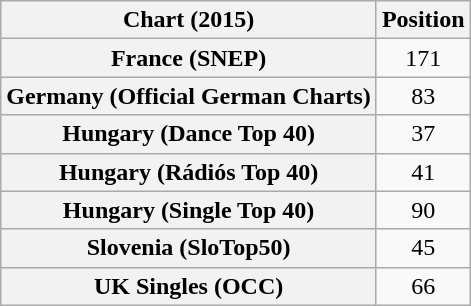<table class="wikitable sortable plainrowheaders" style="text-align:center;">
<tr>
<th>Chart (2015)</th>
<th>Position</th>
</tr>
<tr>
<th scope="row">France (SNEP)</th>
<td style="text-align:center;">171</td>
</tr>
<tr>
<th scope="row">Germany (Official German Charts)</th>
<td style="text-align:center;">83</td>
</tr>
<tr>
<th scope="row">Hungary (Dance Top 40)</th>
<td style="text-align:center;">37</td>
</tr>
<tr>
<th scope="row">Hungary (Rádiós Top 40)</th>
<td style="text-align:center;">41</td>
</tr>
<tr>
<th scope="row">Hungary (Single Top 40)</th>
<td style="text-align:center;">90</td>
</tr>
<tr>
<th scope="row">Slovenia (SloTop50)</th>
<td align=center>45</td>
</tr>
<tr>
<th scope="row">UK Singles (OCC)</th>
<td style="text-align:center;">66</td>
</tr>
</table>
